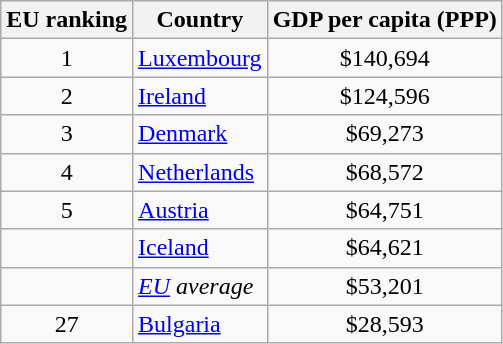<table class="wikitable sortable">
<tr>
<th>EU ranking</th>
<th>Country</th>
<th>GDP per capita (PPP)</th>
</tr>
<tr>
<td style="text-align: center;">1</td>
<td> <a href='#'>Luxembourg</a></td>
<td style="text-align: center;">$140,694</td>
</tr>
<tr>
<td style="text-align: center;">2</td>
<td> <a href='#'>Ireland</a></td>
<td style="text-align: center;">$124,596</td>
</tr>
<tr>
<td style="text-align: center;">3</td>
<td> <a href='#'>Denmark</a></td>
<td style="text-align: center;">$69,273</td>
</tr>
<tr>
<td style="text-align: center;">4</td>
<td> <a href='#'>Netherlands</a></td>
<td style="text-align: center;">$68,572</td>
</tr>
<tr>
<td style="text-align: center;">5</td>
<td> <a href='#'>Austria</a></td>
<td style="text-align: center;">$64,751</td>
</tr>
<tr>
<td style="text-align: center;"></td>
<td> <a href='#'>Iceland</a></td>
<td style="text-align: center;">$64,621</td>
</tr>
<tr>
<td data-sort-value="13.5"></td>
<td> <em><a href='#'>EU</a> average</em></td>
<td style="text-align: center;">$53,201</td>
</tr>
<tr>
<td style="text-align: center;">27</td>
<td> <a href='#'>Bulgaria</a></td>
<td style="text-align: center;">$28,593</td>
</tr>
</table>
